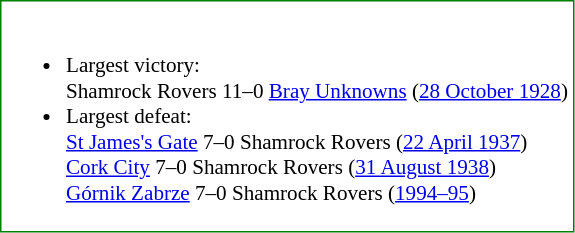<table class="toccolours" style="border: #008000 solid 1px; background: #FFFFFF; font-size: 88%">
<tr>
<td><br><ul><li>Largest victory:<br>Shamrock Rovers 11–0 <a href='#'>Bray Unknowns</a> (<a href='#'>28 October 1928</a>)</li><li>Largest defeat:<br><a href='#'>St James's Gate</a> 7–0 Shamrock Rovers (<a href='#'>22 April 1937</a>)<br><a href='#'>Cork City</a> 7–0 Shamrock Rovers (<a href='#'>31 August 1938</a>)<br><a href='#'>Górnik Zabrze</a> 7–0 Shamrock Rovers (<a href='#'>1994–95</a>)</li></ul></td>
</tr>
</table>
